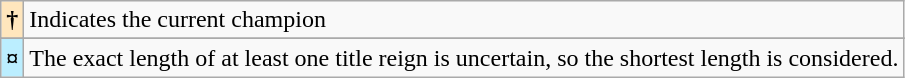<table class="wikitable">
<tr>
<th style="background-color:#FFE6BD">†</th>
<td>Indicates the current champion</td>
</tr>
<tr>
</tr>
<tr>
<th style="background-color:#bbeeff">¤</th>
<td>The exact length of at least one title reign is uncertain, so the shortest length is considered.</td>
</tr>
</table>
